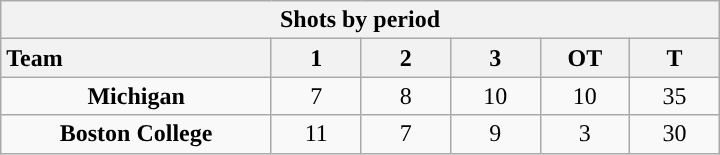<table class="wikitable" style="width:30em; text-align:right;">
<tr>
<th colspan=6>Shots by period</th>
</tr>
<tr>
<th style="width:10em; text-align:left;">Team</th>
<th style="width:3em;">1</th>
<th style="width:3em;">2</th>
<th style="width:3em;">3</th>
<th style="width:3em;">OT</th>
<th style="width:3em;">T</th>
</tr>
<tr>
<td align=center><strong>Michigan</strong></td>
<td align=center>7</td>
<td align=center>8</td>
<td align=center>10</td>
<td align=center>10</td>
<td align=center>35</td>
</tr>
<tr>
<td align=center><strong>Boston College</strong></td>
<td align=center>11</td>
<td align=center>7</td>
<td align=center>9</td>
<td align=center>3</td>
<td align=center>30</td>
</tr>
</table>
